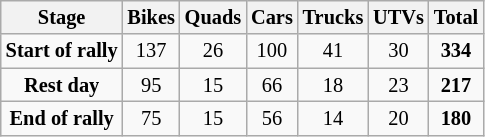<table class="wikitable" style="font-size:85%; text-align:center">
<tr>
<th>Stage</th>
<th>Bikes</th>
<th>Quads</th>
<th>Cars</th>
<th>Trucks</th>
<th>UTVs</th>
<th>Total</th>
</tr>
<tr>
<td><strong>Start of rally</strong></td>
<td>137</td>
<td>26</td>
<td>100</td>
<td>41</td>
<td>30</td>
<td><strong>334</strong></td>
</tr>
<tr>
<td><strong>Rest day</strong></td>
<td>95</td>
<td>15</td>
<td>66</td>
<td>18</td>
<td>23</td>
<td><strong>217</strong></td>
</tr>
<tr>
<td><strong>End of rally</strong></td>
<td>75</td>
<td>15</td>
<td>56</td>
<td>14</td>
<td>20</td>
<td><strong>180</strong></td>
</tr>
</table>
